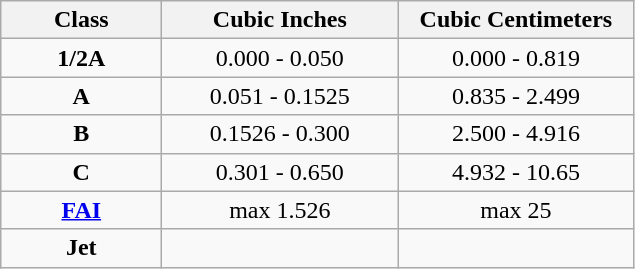<table class="wikitable">
<tr>
<th width="100px">Class</th>
<th width="150px">Cubic Inches</th>
<th width="150px">Cubic Centimeters</th>
</tr>
<tr>
<td align=center><strong>1/2A</strong></td>
<td align=center>0.000 - 0.050</td>
<td align=center>0.000 - 0.819</td>
</tr>
<tr>
<td align=center><strong>A</strong></td>
<td align=center>0.051 - 0.1525</td>
<td align=center>0.835 - 2.499</td>
</tr>
<tr>
<td align=center><strong>B</strong></td>
<td align=center>0.1526 - 0.300</td>
<td align=center>2.500 - 4.916</td>
</tr>
<tr>
<td align=center><strong>C</strong></td>
<td align=center>0.301 - 0.650</td>
<td align=center>4.932 - 10.65</td>
</tr>
<tr>
<td align=center><strong><a href='#'>FAI</a></strong></td>
<td align=center>max 1.526</td>
<td align=center>max 25</td>
</tr>
<tr>
<td align=center><strong>Jet</strong></td>
<td></td>
<td></td>
</tr>
</table>
